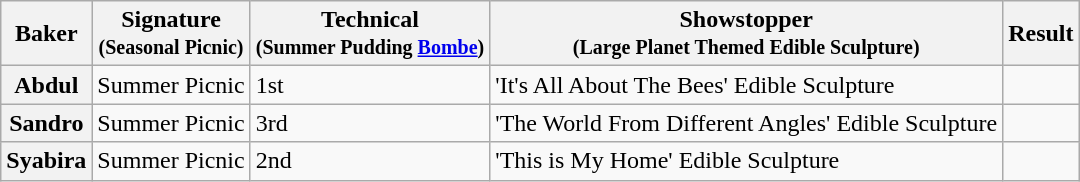<table class="wikitable sortable col3center sticky-header">
<tr>
<th scope="col">Baker</th>
<th scope="col" class="unsortable">Signature<br><small>(Seasonal Picnic)</small></th>
<th scope="col">Technical<br><small>(Summer Pudding <a href='#'>Bombe</a>)</small></th>
<th scope="col" class="unsortable">Showstopper<br><small>(Large Planet Themed Edible Sculpture)</small></th>
<th scope="col">Result</th>
</tr>
<tr>
<th scope="row">Abdul</th>
<td>Summer Picnic</td>
<td>1st</td>
<td>'It's All About The Bees' Edible Sculpture</td>
<td></td>
</tr>
<tr>
<th scope="row">Sandro</th>
<td>Summer Picnic</td>
<td>3rd</td>
<td>'The World From Different Angles' Edible Sculpture</td>
<td></td>
</tr>
<tr>
<th scope="row">Syabira</th>
<td>Summer Picnic</td>
<td>2nd</td>
<td>'This is My Home' Edible Sculpture</td>
<td></td>
</tr>
</table>
